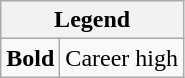<table class="wikitable mw-collapsible">
<tr>
<th colspan="2">Legend</th>
</tr>
<tr>
<td><strong>Bold</strong></td>
<td>Career high</td>
</tr>
</table>
